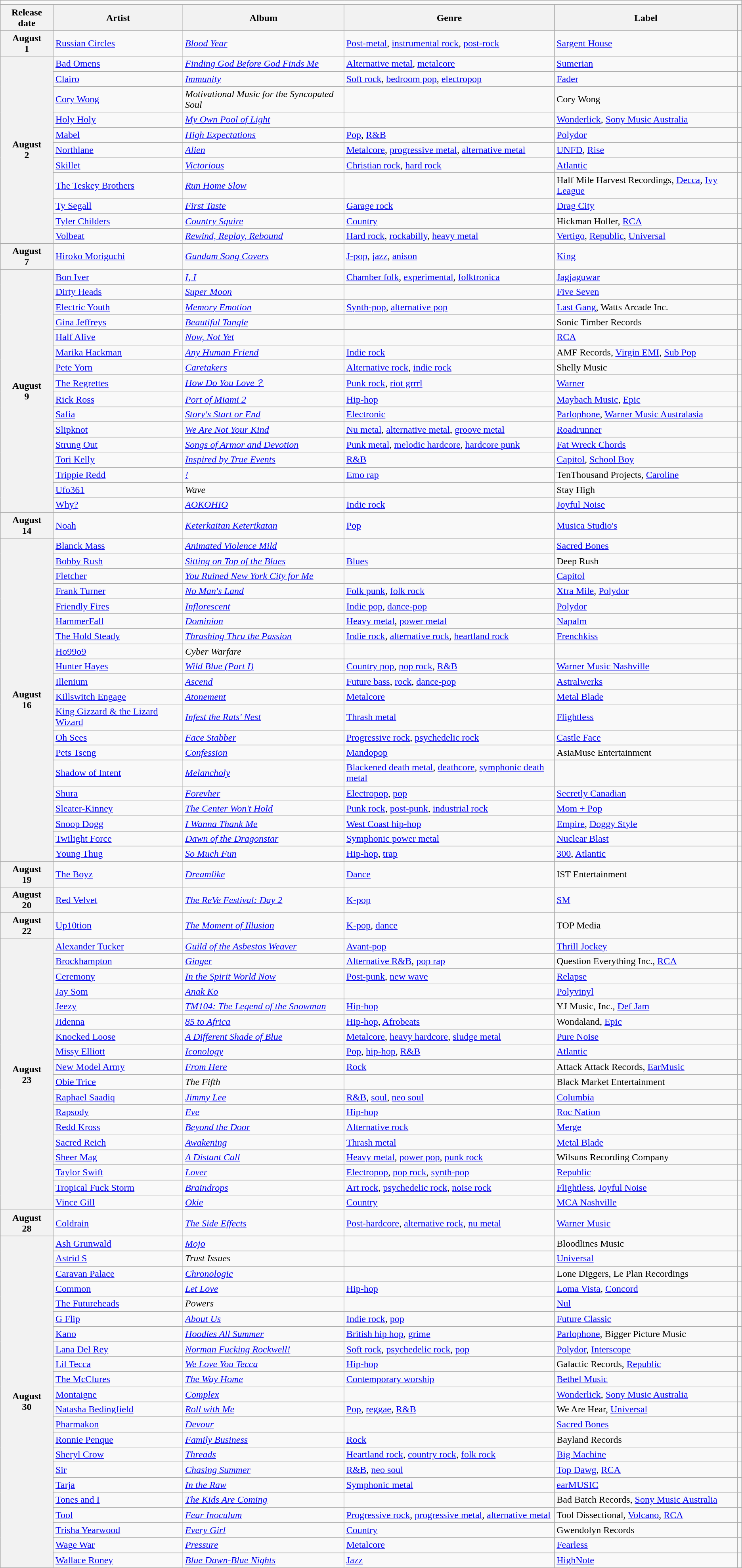<table class="wikitable plainrowheaders">
<tr>
<td colspan="6" style="text-align:center;"></td>
</tr>
<tr>
<th scope="col">Release date</th>
<th scope="col">Artist</th>
<th scope="col">Album</th>
<th scope="col">Genre</th>
<th scope="col">Label</th>
<th scope="col"></th>
</tr>
<tr>
<th scope="row" style="text-align:center;">August<br>1</th>
<td><a href='#'>Russian Circles</a></td>
<td><em><a href='#'>Blood Year</a></em></td>
<td><a href='#'>Post-metal</a>, <a href='#'>instrumental rock</a>, <a href='#'>post-rock</a></td>
<td><a href='#'>Sargent House</a></td>
<td></td>
</tr>
<tr>
<th scope="row" rowspan="11" style="text-align:center;">August<br>2</th>
<td><a href='#'>Bad Omens</a></td>
<td><em><a href='#'>Finding God Before God Finds Me</a></em></td>
<td><a href='#'>Alternative metal</a>, <a href='#'>metalcore</a></td>
<td><a href='#'>Sumerian</a></td>
<td></td>
</tr>
<tr>
<td><a href='#'>Clairo</a></td>
<td><em><a href='#'>Immunity</a></em></td>
<td><a href='#'>Soft rock</a>, <a href='#'>bedroom pop</a>, <a href='#'>electropop</a></td>
<td><a href='#'>Fader</a></td>
<td></td>
</tr>
<tr>
<td><a href='#'>Cory Wong</a></td>
<td><em>Motivational Music for the Syncopated Soul</em></td>
<td></td>
<td>Cory Wong</td>
<td></td>
</tr>
<tr>
<td><a href='#'>Holy Holy</a></td>
<td><em><a href='#'>My Own Pool of Light</a></em></td>
<td></td>
<td><a href='#'>Wonderlick</a>, <a href='#'>Sony Music Australia</a></td>
<td></td>
</tr>
<tr>
<td><a href='#'>Mabel</a></td>
<td><em><a href='#'>High Expectations</a></em></td>
<td><a href='#'>Pop</a>, <a href='#'>R&B</a></td>
<td><a href='#'>Polydor</a></td>
<td></td>
</tr>
<tr>
<td><a href='#'>Northlane</a></td>
<td><em><a href='#'>Alien</a></em></td>
<td><a href='#'>Metalcore</a>, <a href='#'>progressive metal</a>, <a href='#'>alternative metal</a></td>
<td><a href='#'>UNFD</a>, <a href='#'>Rise</a></td>
<td></td>
</tr>
<tr>
<td><a href='#'>Skillet</a></td>
<td><em><a href='#'>Victorious</a></em></td>
<td><a href='#'>Christian rock</a>, <a href='#'>hard rock</a></td>
<td><a href='#'>Atlantic</a></td>
<td></td>
</tr>
<tr>
<td><a href='#'>The Teskey Brothers</a></td>
<td><em><a href='#'>Run Home Slow</a></em></td>
<td></td>
<td>Half Mile Harvest Recordings, <a href='#'>Decca</a>, <a href='#'>Ivy League</a></td>
<td></td>
</tr>
<tr>
<td><a href='#'>Ty Segall</a></td>
<td><em><a href='#'>First Taste</a></em></td>
<td><a href='#'>Garage rock</a></td>
<td><a href='#'>Drag City</a></td>
<td></td>
</tr>
<tr>
<td><a href='#'>Tyler Childers</a></td>
<td><em><a href='#'>Country Squire</a></em></td>
<td><a href='#'>Country</a></td>
<td>Hickman Holler, <a href='#'>RCA</a></td>
<td></td>
</tr>
<tr>
<td><a href='#'>Volbeat</a></td>
<td><em><a href='#'>Rewind, Replay, Rebound</a></em></td>
<td><a href='#'>Hard rock</a>, <a href='#'>rockabilly</a>, <a href='#'>heavy metal</a></td>
<td><a href='#'>Vertigo</a>, <a href='#'>Republic</a>, <a href='#'>Universal</a></td>
<td></td>
</tr>
<tr>
<th scope="row" style="text-align:center;">August<br>7</th>
<td><a href='#'>Hiroko Moriguchi</a></td>
<td><em><a href='#'>Gundam Song Covers</a></em></td>
<td><a href='#'>J-pop</a>, <a href='#'>jazz</a>, <a href='#'>anison</a></td>
<td><a href='#'>King</a></td>
<td></td>
</tr>
<tr>
<th scope="row" rowspan="16" style="text-align:center;">August<br>9</th>
<td><a href='#'>Bon Iver</a></td>
<td><em><a href='#'>I, I</a></em></td>
<td><a href='#'>Chamber folk</a>, <a href='#'>experimental</a>, <a href='#'>folktronica</a></td>
<td><a href='#'>Jagjaguwar</a></td>
<td></td>
</tr>
<tr>
<td><a href='#'>Dirty Heads</a></td>
<td><em><a href='#'>Super Moon</a></em></td>
<td></td>
<td><a href='#'>Five Seven</a></td>
<td></td>
</tr>
<tr>
<td><a href='#'>Electric Youth</a></td>
<td><em><a href='#'>Memory Emotion</a></em></td>
<td><a href='#'>Synth-pop</a>, <a href='#'>alternative pop</a></td>
<td><a href='#'>Last Gang</a>, Watts Arcade Inc.</td>
<td></td>
</tr>
<tr>
<td><a href='#'>Gina Jeffreys</a></td>
<td><em><a href='#'>Beautiful Tangle</a></em></td>
<td></td>
<td>Sonic Timber Records</td>
<td></td>
</tr>
<tr>
<td><a href='#'>Half Alive</a></td>
<td><em><a href='#'>Now, Not Yet</a></em></td>
<td></td>
<td><a href='#'>RCA</a></td>
<td></td>
</tr>
<tr>
<td><a href='#'>Marika Hackman</a></td>
<td><em><a href='#'>Any Human Friend</a></em></td>
<td><a href='#'>Indie rock</a></td>
<td>AMF Records, <a href='#'>Virgin EMI</a>, <a href='#'>Sub Pop</a></td>
<td></td>
</tr>
<tr>
<td><a href='#'>Pete Yorn</a></td>
<td><em><a href='#'>Caretakers</a></em></td>
<td><a href='#'>Alternative rock</a>, <a href='#'>indie rock</a></td>
<td>Shelly Music</td>
<td></td>
</tr>
<tr>
<td><a href='#'>The Regrettes</a></td>
<td><em><a href='#'>How Do You Love？</a></em></td>
<td><a href='#'>Punk rock</a>, <a href='#'>riot grrrl</a></td>
<td><a href='#'>Warner</a></td>
<td></td>
</tr>
<tr>
<td><a href='#'>Rick Ross</a></td>
<td><em><a href='#'>Port of Miami 2</a></em></td>
<td><a href='#'>Hip-hop</a></td>
<td><a href='#'>Maybach Music</a>, <a href='#'>Epic</a></td>
<td></td>
</tr>
<tr>
<td><a href='#'>Safia</a></td>
<td><em><a href='#'>Story's Start or End</a></em></td>
<td><a href='#'>Electronic</a></td>
<td><a href='#'>Parlophone</a>, <a href='#'>Warner Music Australasia</a></td>
<td></td>
</tr>
<tr>
<td><a href='#'>Slipknot</a></td>
<td><em><a href='#'>We Are Not Your Kind</a></em></td>
<td><a href='#'>Nu metal</a>, <a href='#'>alternative metal</a>, <a href='#'>groove metal</a></td>
<td><a href='#'>Roadrunner</a></td>
<td></td>
</tr>
<tr>
<td><a href='#'>Strung Out</a></td>
<td><em><a href='#'>Songs of Armor and Devotion</a></em></td>
<td><a href='#'>Punk metal</a>, <a href='#'>melodic hardcore</a>, <a href='#'>hardcore punk</a></td>
<td><a href='#'>Fat Wreck Chords</a></td>
<td></td>
</tr>
<tr>
<td><a href='#'>Tori Kelly</a></td>
<td><em><a href='#'>Inspired by True Events</a></em></td>
<td><a href='#'>R&B</a></td>
<td><a href='#'>Capitol</a>, <a href='#'>School Boy</a></td>
<td></td>
</tr>
<tr>
<td><a href='#'>Trippie Redd</a></td>
<td><em><a href='#'>!</a></em></td>
<td><a href='#'>Emo rap</a></td>
<td>TenThousand Projects, <a href='#'>Caroline</a></td>
<td></td>
</tr>
<tr>
<td><a href='#'>Ufo361</a></td>
<td><em>Wave</em></td>
<td></td>
<td>Stay High</td>
<td></td>
</tr>
<tr>
<td><a href='#'>Why?</a></td>
<td><em><a href='#'>AOKOHIO</a></em></td>
<td><a href='#'>Indie rock</a></td>
<td><a href='#'>Joyful Noise</a></td>
<td></td>
</tr>
<tr>
<th scope="row" style="text-align:center;">August<br>14</th>
<td><a href='#'>Noah</a></td>
<td><em><a href='#'>Keterkaitan Keterikatan</a></em></td>
<td><a href='#'>Pop</a></td>
<td><a href='#'>Musica Studio's</a></td>
<td></td>
</tr>
<tr>
<th scope="row" rowspan="20" style="text-align:center;">August<br>16</th>
<td><a href='#'>Blanck Mass</a></td>
<td><em><a href='#'>Animated Violence Mild</a></em></td>
<td></td>
<td><a href='#'>Sacred Bones</a></td>
<td></td>
</tr>
<tr>
<td><a href='#'>Bobby Rush</a></td>
<td><em><a href='#'>Sitting on Top of the Blues</a></em></td>
<td><a href='#'>Blues</a></td>
<td>Deep Rush</td>
<td></td>
</tr>
<tr>
<td><a href='#'>Fletcher</a></td>
<td><em><a href='#'>You Ruined New York City for Me</a></em></td>
<td></td>
<td><a href='#'>Capitol</a></td>
<td></td>
</tr>
<tr>
<td><a href='#'>Frank Turner</a></td>
<td><em><a href='#'>No Man's Land</a></em></td>
<td><a href='#'>Folk punk</a>, <a href='#'>folk rock</a></td>
<td><a href='#'>Xtra Mile</a>, <a href='#'>Polydor</a></td>
<td></td>
</tr>
<tr>
<td><a href='#'>Friendly Fires</a></td>
<td><em><a href='#'>Inflorescent</a></em></td>
<td><a href='#'>Indie pop</a>, <a href='#'>dance-pop</a></td>
<td><a href='#'>Polydor</a></td>
<td></td>
</tr>
<tr>
<td><a href='#'>HammerFall</a></td>
<td><em><a href='#'>Dominion</a></em></td>
<td><a href='#'>Heavy metal</a>, <a href='#'>power metal</a></td>
<td><a href='#'>Napalm</a></td>
<td></td>
</tr>
<tr>
<td><a href='#'>The Hold Steady</a></td>
<td><em><a href='#'>Thrashing Thru the Passion</a></em></td>
<td><a href='#'>Indie rock</a>, <a href='#'>alternative rock</a>, <a href='#'>heartland rock</a></td>
<td><a href='#'>Frenchkiss</a></td>
<td></td>
</tr>
<tr>
<td><a href='#'>Ho99o9</a></td>
<td><em>Cyber Warfare</em></td>
<td></td>
<td></td>
<td></td>
</tr>
<tr>
<td><a href='#'>Hunter Hayes</a></td>
<td><em><a href='#'>Wild Blue (Part I)</a></em></td>
<td><a href='#'>Country pop</a>, <a href='#'>pop rock</a>, <a href='#'>R&B</a></td>
<td><a href='#'>Warner Music Nashville</a></td>
<td></td>
</tr>
<tr>
<td><a href='#'>Illenium</a></td>
<td><em><a href='#'>Ascend</a></em></td>
<td><a href='#'>Future bass</a>, <a href='#'>rock</a>, <a href='#'>dance-pop</a></td>
<td><a href='#'>Astralwerks</a></td>
<td></td>
</tr>
<tr>
<td><a href='#'>Killswitch Engage</a></td>
<td><em><a href='#'>Atonement</a></em></td>
<td><a href='#'>Metalcore</a></td>
<td><a href='#'>Metal Blade</a></td>
<td></td>
</tr>
<tr>
<td><a href='#'>King Gizzard & the Lizard Wizard</a></td>
<td><em><a href='#'>Infest the Rats' Nest</a></em></td>
<td><a href='#'>Thrash metal</a></td>
<td><a href='#'>Flightless</a></td>
<td></td>
</tr>
<tr>
<td><a href='#'>Oh Sees</a></td>
<td><em><a href='#'>Face Stabber</a></em></td>
<td><a href='#'>Progressive rock</a>, <a href='#'>psychedelic rock</a></td>
<td><a href='#'>Castle Face</a></td>
<td></td>
</tr>
<tr>
<td><a href='#'>Pets Tseng</a></td>
<td><em><a href='#'>Confession</a></em></td>
<td><a href='#'>Mandopop</a></td>
<td>AsiaMuse Entertainment</td>
<td></td>
</tr>
<tr>
<td><a href='#'>Shadow of Intent</a></td>
<td><em><a href='#'>Melancholy</a></em></td>
<td><a href='#'>Blackened death metal</a>, <a href='#'>deathcore</a>, <a href='#'>symphonic death metal</a></td>
<td></td>
<td></td>
</tr>
<tr>
<td><a href='#'>Shura</a></td>
<td><em><a href='#'>Forevher</a></em></td>
<td><a href='#'>Electropop</a>, <a href='#'>pop</a></td>
<td><a href='#'>Secretly Canadian</a></td>
<td></td>
</tr>
<tr>
<td><a href='#'>Sleater-Kinney</a></td>
<td><em><a href='#'>The Center Won't Hold</a></em></td>
<td><a href='#'>Punk rock</a>, <a href='#'>post-punk</a>, <a href='#'>industrial rock</a></td>
<td><a href='#'>Mom + Pop</a></td>
<td></td>
</tr>
<tr>
<td><a href='#'>Snoop Dogg</a></td>
<td><em><a href='#'>I Wanna Thank Me</a></em></td>
<td><a href='#'>West Coast hip-hop</a></td>
<td><a href='#'>Empire</a>, <a href='#'>Doggy Style</a></td>
<td></td>
</tr>
<tr>
<td><a href='#'>Twilight Force</a></td>
<td><em><a href='#'>Dawn of the Dragonstar</a></em></td>
<td><a href='#'>Symphonic power metal</a></td>
<td><a href='#'>Nuclear Blast</a></td>
<td></td>
</tr>
<tr>
<td><a href='#'>Young Thug</a></td>
<td><em><a href='#'>So Much Fun</a></em></td>
<td><a href='#'>Hip-hop</a>, <a href='#'>trap</a></td>
<td><a href='#'>300</a>, <a href='#'>Atlantic</a></td>
<td></td>
</tr>
<tr>
<th scope="row" style="text-align:center;">August<br>19</th>
<td><a href='#'>The Boyz</a></td>
<td><em><a href='#'>Dreamlike</a></em></td>
<td><a href='#'>Dance</a></td>
<td>IST Entertainment</td>
<td></td>
</tr>
<tr>
<th scope="row" style="text-align:center;">August<br>20</th>
<td><a href='#'>Red Velvet</a></td>
<td><em><a href='#'>The ReVe Festival: Day 2</a></em></td>
<td><a href='#'>K-pop</a></td>
<td><a href='#'>SM</a></td>
<td></td>
</tr>
<tr>
<th scope="row" style="text-align:center;">August<br>22</th>
<td><a href='#'>Up10tion</a></td>
<td><em><a href='#'>The Moment of Illusion</a></em></td>
<td><a href='#'>K-pop</a>, <a href='#'>dance</a></td>
<td>TOP Media</td>
<td></td>
</tr>
<tr>
<th scope="row" rowspan="18" style="text-align:center;">August<br>23</th>
<td><a href='#'>Alexander Tucker</a></td>
<td><em><a href='#'>Guild of the Asbestos Weaver</a></em></td>
<td><a href='#'>Avant-pop</a></td>
<td><a href='#'>Thrill Jockey</a></td>
<td></td>
</tr>
<tr>
<td><a href='#'>Brockhampton</a></td>
<td><em><a href='#'>Ginger</a></em></td>
<td><a href='#'>Alternative R&B</a>, <a href='#'>pop rap</a></td>
<td>Question Everything Inc., <a href='#'>RCA</a></td>
<td></td>
</tr>
<tr>
<td><a href='#'>Ceremony</a></td>
<td><em><a href='#'>In the Spirit World Now</a></em></td>
<td><a href='#'>Post-punk</a>, <a href='#'>new wave</a></td>
<td><a href='#'>Relapse</a></td>
<td></td>
</tr>
<tr>
<td><a href='#'>Jay Som</a></td>
<td><em><a href='#'>Anak Ko</a></em></td>
<td></td>
<td><a href='#'>Polyvinyl</a></td>
<td></td>
</tr>
<tr>
<td><a href='#'>Jeezy</a></td>
<td><em><a href='#'>TM104: The Legend of the Snowman</a></em></td>
<td><a href='#'>Hip-hop</a></td>
<td>YJ Music, Inc., <a href='#'>Def Jam</a></td>
<td></td>
</tr>
<tr>
<td><a href='#'>Jidenna</a></td>
<td><em><a href='#'>85 to Africa</a></em></td>
<td><a href='#'>Hip-hop</a>, <a href='#'>Afrobeats</a></td>
<td>Wondaland, <a href='#'>Epic</a></td>
<td></td>
</tr>
<tr>
<td><a href='#'>Knocked Loose</a></td>
<td><em><a href='#'>A Different Shade of Blue</a></em></td>
<td><a href='#'>Metalcore</a>, <a href='#'>heavy hardcore</a>, <a href='#'>sludge metal</a></td>
<td><a href='#'>Pure Noise</a></td>
<td></td>
</tr>
<tr>
<td><a href='#'>Missy Elliott</a></td>
<td><em><a href='#'>Iconology</a></em></td>
<td><a href='#'>Pop</a>, <a href='#'>hip-hop</a>, <a href='#'>R&B</a></td>
<td><a href='#'>Atlantic</a></td>
<td></td>
</tr>
<tr>
<td><a href='#'>New Model Army</a></td>
<td><em><a href='#'>From Here</a></em></td>
<td><a href='#'>Rock</a></td>
<td>Attack Attack Records, <a href='#'>EarMusic</a></td>
<td></td>
</tr>
<tr>
<td><a href='#'>Obie Trice</a></td>
<td><em>The Fifth</em></td>
<td></td>
<td>Black Market Entertainment</td>
<td></td>
</tr>
<tr>
<td><a href='#'>Raphael Saadiq</a></td>
<td><em><a href='#'>Jimmy Lee</a></em></td>
<td><a href='#'>R&B</a>, <a href='#'>soul</a>, <a href='#'>neo soul</a></td>
<td><a href='#'>Columbia</a></td>
<td></td>
</tr>
<tr>
<td><a href='#'>Rapsody</a></td>
<td><em><a href='#'>Eve</a></em></td>
<td><a href='#'>Hip-hop</a></td>
<td><a href='#'>Roc Nation</a></td>
<td></td>
</tr>
<tr>
<td><a href='#'>Redd Kross</a></td>
<td><em><a href='#'>Beyond the Door</a></em></td>
<td><a href='#'>Alternative rock</a></td>
<td><a href='#'>Merge</a></td>
<td></td>
</tr>
<tr>
<td><a href='#'>Sacred Reich</a></td>
<td><em><a href='#'>Awakening</a></em></td>
<td><a href='#'>Thrash metal</a></td>
<td><a href='#'>Metal Blade</a></td>
<td></td>
</tr>
<tr>
<td><a href='#'>Sheer Mag</a></td>
<td><em><a href='#'>A Distant Call</a></em></td>
<td><a href='#'>Heavy metal</a>, <a href='#'>power pop</a>, <a href='#'>punk rock</a></td>
<td>Wilsuns Recording Company</td>
<td></td>
</tr>
<tr>
<td><a href='#'>Taylor Swift</a></td>
<td><em><a href='#'>Lover</a></em></td>
<td><a href='#'>Electropop</a>, <a href='#'>pop rock</a>, <a href='#'>synth-pop</a></td>
<td><a href='#'>Republic</a></td>
<td></td>
</tr>
<tr>
<td><a href='#'>Tropical Fuck Storm</a></td>
<td><em><a href='#'>Braindrops</a></em></td>
<td><a href='#'>Art rock</a>, <a href='#'>psychedelic rock</a>, <a href='#'>noise rock</a></td>
<td><a href='#'>Flightless</a>, <a href='#'>Joyful Noise</a></td>
<td></td>
</tr>
<tr>
<td><a href='#'>Vince Gill</a></td>
<td><em><a href='#'>Okie</a></em></td>
<td><a href='#'>Country</a></td>
<td><a href='#'>MCA Nashville</a></td>
<td></td>
</tr>
<tr>
<th scope="row" style="text-align:center;">August<br>28</th>
<td><a href='#'>Coldrain</a></td>
<td><em><a href='#'>The Side Effects</a></em></td>
<td><a href='#'>Post-hardcore</a>, <a href='#'>alternative rock</a>, <a href='#'>nu metal</a></td>
<td><a href='#'>Warner Music</a></td>
<td></td>
</tr>
<tr>
<th scope="row" rowspan="22" style="text-align:center;">August<br>30</th>
<td><a href='#'>Ash Grunwald</a></td>
<td><em><a href='#'>Mojo</a></em></td>
<td></td>
<td>Bloodlines Music</td>
<td></td>
</tr>
<tr>
<td><a href='#'>Astrid S</a></td>
<td><em>Trust Issues</em></td>
<td></td>
<td><a href='#'>Universal</a></td>
<td></td>
</tr>
<tr>
<td><a href='#'>Caravan Palace</a></td>
<td><em><a href='#'>Chronologic</a></em></td>
<td></td>
<td>Lone Diggers, Le Plan Recordings</td>
<td></td>
</tr>
<tr>
<td><a href='#'>Common</a></td>
<td><em><a href='#'>Let Love</a></em></td>
<td><a href='#'>Hip-hop</a></td>
<td><a href='#'>Loma Vista</a>, <a href='#'>Concord</a></td>
<td></td>
</tr>
<tr>
<td><a href='#'>The Futureheads</a></td>
<td><em>Powers</em></td>
<td></td>
<td><a href='#'>Nul</a></td>
<td></td>
</tr>
<tr>
<td><a href='#'>G Flip</a></td>
<td><em><a href='#'>About Us</a></em></td>
<td><a href='#'>Indie rock</a>, <a href='#'>pop</a></td>
<td><a href='#'>Future Classic</a></td>
<td></td>
</tr>
<tr>
<td><a href='#'>Kano</a></td>
<td><em><a href='#'>Hoodies All Summer</a></em></td>
<td><a href='#'>British hip hop</a>, <a href='#'>grime</a></td>
<td><a href='#'>Parlophone</a>, Bigger Picture Music</td>
<td></td>
</tr>
<tr>
<td><a href='#'>Lana Del Rey</a></td>
<td><em><a href='#'>Norman Fucking Rockwell!</a></em></td>
<td><a href='#'>Soft rock</a>, <a href='#'>psychedelic rock</a>, <a href='#'>pop</a></td>
<td><a href='#'>Polydor</a>, <a href='#'>Interscope</a></td>
<td></td>
</tr>
<tr>
<td><a href='#'>Lil Tecca</a></td>
<td><em><a href='#'>We Love You Tecca</a></em></td>
<td><a href='#'>Hip-hop</a></td>
<td>Galactic Records, <a href='#'>Republic</a></td>
<td></td>
</tr>
<tr>
<td><a href='#'>The McClures</a></td>
<td><em><a href='#'>The Way Home</a></em></td>
<td><a href='#'>Contemporary worship</a></td>
<td><a href='#'>Bethel Music</a></td>
<td></td>
</tr>
<tr>
<td><a href='#'>Montaigne</a></td>
<td><em><a href='#'>Complex</a></em></td>
<td></td>
<td><a href='#'>Wonderlick</a>, <a href='#'>Sony Music Australia</a></td>
<td></td>
</tr>
<tr>
<td><a href='#'>Natasha Bedingfield</a></td>
<td><em><a href='#'>Roll with Me</a></em></td>
<td><a href='#'>Pop</a>, <a href='#'>reggae</a>, <a href='#'>R&B</a></td>
<td>We Are Hear, <a href='#'>Universal</a></td>
<td></td>
</tr>
<tr>
<td><a href='#'>Pharmakon</a></td>
<td><em><a href='#'>Devour</a></em></td>
<td></td>
<td><a href='#'>Sacred Bones</a></td>
<td></td>
</tr>
<tr>
<td><a href='#'>Ronnie Penque</a></td>
<td><em><a href='#'>Family Business</a></em></td>
<td><a href='#'>Rock</a></td>
<td>Bayland Records</td>
<td></td>
</tr>
<tr>
<td><a href='#'>Sheryl Crow</a></td>
<td><em><a href='#'>Threads</a></em></td>
<td><a href='#'>Heartland rock</a>, <a href='#'>country rock</a>, <a href='#'>folk rock</a></td>
<td><a href='#'>Big Machine</a></td>
<td></td>
</tr>
<tr>
<td><a href='#'>Sir</a></td>
<td><em><a href='#'>Chasing Summer</a></em></td>
<td><a href='#'>R&B</a>, <a href='#'>neo soul</a></td>
<td><a href='#'>Top Dawg</a>, <a href='#'>RCA</a></td>
<td></td>
</tr>
<tr>
<td><a href='#'>Tarja</a></td>
<td><em><a href='#'>In the Raw</a></em></td>
<td><a href='#'>Symphonic metal</a></td>
<td><a href='#'>earMUSIC</a></td>
<td></td>
</tr>
<tr>
<td><a href='#'>Tones and I</a></td>
<td><em><a href='#'>The Kids Are Coming</a></em></td>
<td></td>
<td>Bad Batch Records, <a href='#'>Sony Music Australia</a></td>
<td></td>
</tr>
<tr>
<td><a href='#'>Tool</a></td>
<td><em><a href='#'>Fear Inoculum</a></em></td>
<td><a href='#'>Progressive rock</a>, <a href='#'>progressive metal</a>, <a href='#'>alternative metal</a></td>
<td>Tool Dissectional, <a href='#'>Volcano</a>, <a href='#'>RCA</a></td>
<td></td>
</tr>
<tr>
<td><a href='#'>Trisha Yearwood</a></td>
<td><em><a href='#'>Every Girl</a></em></td>
<td><a href='#'>Country</a></td>
<td>Gwendolyn Records</td>
<td></td>
</tr>
<tr>
<td><a href='#'>Wage War</a></td>
<td><em><a href='#'>Pressure</a></em></td>
<td><a href='#'>Metalcore</a></td>
<td><a href='#'>Fearless</a></td>
<td></td>
</tr>
<tr>
<td><a href='#'>Wallace Roney</a></td>
<td><em><a href='#'>Blue Dawn-Blue Nights</a></em></td>
<td><a href='#'>Jazz</a></td>
<td><a href='#'>HighNote</a></td>
<td></td>
</tr>
</table>
